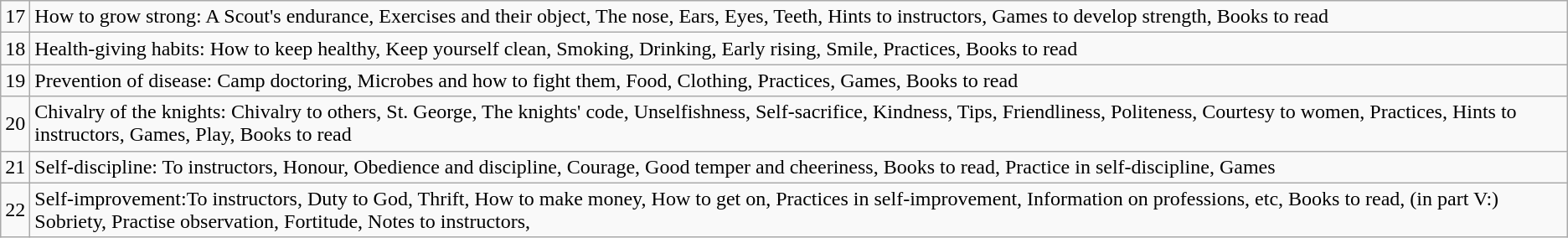<table class=wikitable>
<tr>
<td>17</td>
<td>How to grow strong: A Scout's endurance, Exercises and their object, The nose, Ears, Eyes, Teeth, Hints to instructors, Games to develop strength, Books to read</td>
</tr>
<tr>
<td>18</td>
<td>Health-giving habits: How to keep healthy, Keep yourself clean, Smoking, Drinking, Early rising, Smile, Practices, Books to read</td>
</tr>
<tr>
<td>19</td>
<td>Prevention of disease: Camp doctoring, Microbes and how to fight them, Food, Clothing, Practices, Games, Books to read</td>
</tr>
<tr>
<td>20</td>
<td>Chivalry of the knights: Chivalry to others, St. George, The knights' code, Unselfishness, Self-sacrifice, Kindness, Tips, Friendliness, Politeness, Courtesy to women, Practices, Hints to instructors, Games, Play, Books to read</td>
</tr>
<tr>
<td>21</td>
<td>Self-discipline: To instructors, Honour, Obedience and discipline, Courage, Good temper and cheeriness, Books to read, Practice in self-discipline, Games</td>
</tr>
<tr>
<td>22</td>
<td>Self-improvement:To instructors, Duty to God, Thrift, How to make money, How to get on, Practices in self-improvement, Information on professions, etc, Books to read, (in part V:) Sobriety, Practise observation, Fortitude, Notes to instructors,</td>
</tr>
</table>
